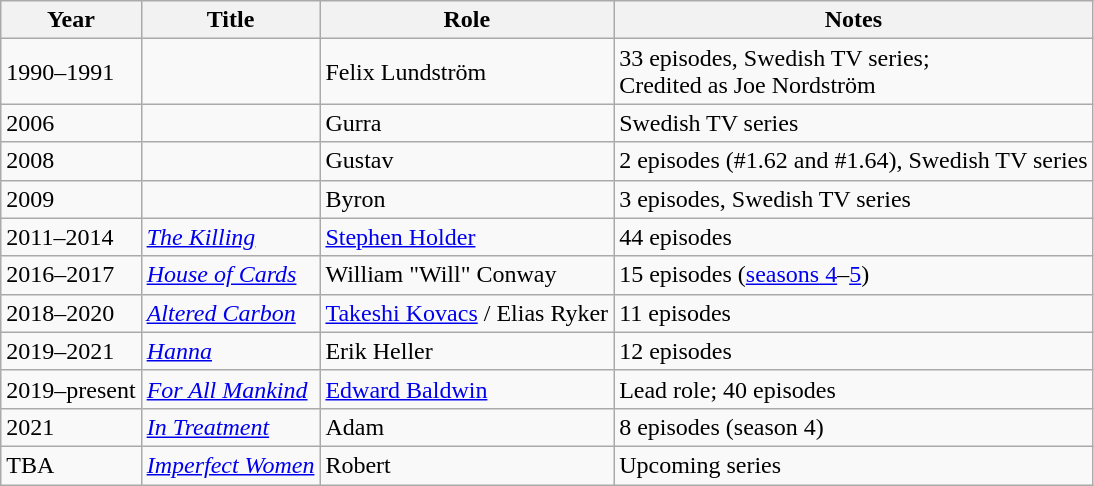<table class="wikitable sortable">
<tr>
<th>Year</th>
<th>Title</th>
<th>Role</th>
<th class="unsortable">Notes</th>
</tr>
<tr>
<td>1990–1991</td>
<td><em></em></td>
<td>Felix Lundström</td>
<td>33 episodes, Swedish TV series; <br>Credited as Joe Nordström</td>
</tr>
<tr>
<td>2006</td>
<td><em></em></td>
<td>Gurra</td>
<td>Swedish TV series</td>
</tr>
<tr>
<td>2008</td>
<td><em></em></td>
<td>Gustav</td>
<td>2 episodes (#1.62 and #1.64), Swedish TV series</td>
</tr>
<tr>
<td>2009</td>
<td><em></em></td>
<td>Byron</td>
<td>3 episodes, Swedish TV series</td>
</tr>
<tr>
<td>2011–2014</td>
<td><em><a href='#'>The Killing</a></em></td>
<td><a href='#'>Stephen Holder</a></td>
<td>44 episodes</td>
</tr>
<tr>
<td>2016–2017</td>
<td><em><a href='#'>House of Cards</a></em></td>
<td>William "Will" Conway</td>
<td>15 episodes (<a href='#'>seasons 4</a>–<a href='#'>5</a>)</td>
</tr>
<tr>
<td>2018–2020</td>
<td><em><a href='#'>Altered Carbon</a></em></td>
<td><a href='#'>Takeshi Kovacs</a> / Elias Ryker</td>
<td>11 episodes</td>
</tr>
<tr>
<td>2019–2021</td>
<td><em><a href='#'>Hanna</a></em></td>
<td>Erik Heller</td>
<td>12 episodes</td>
</tr>
<tr>
<td>2019–present</td>
<td><em><a href='#'>For All Mankind</a></em></td>
<td><a href='#'>Edward Baldwin</a></td>
<td>Lead role; 40 episodes</td>
</tr>
<tr>
<td>2021</td>
<td><em><a href='#'>In Treatment</a></em></td>
<td>Adam</td>
<td>8 episodes (season 4)</td>
</tr>
<tr>
<td>TBA</td>
<td><em><a href='#'>Imperfect Women</a></em></td>
<td>Robert</td>
<td>Upcoming series</td>
</tr>
</table>
